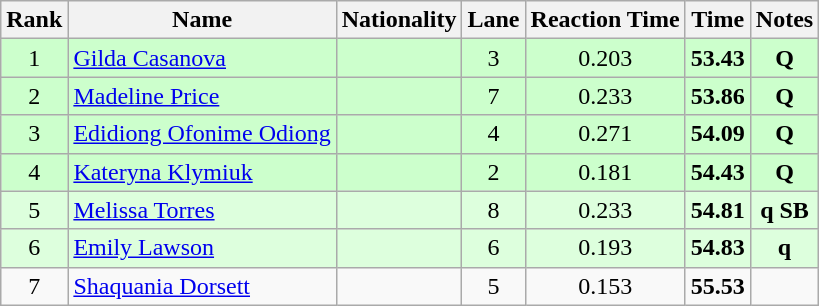<table class="wikitable sortable" style="text-align:center">
<tr>
<th>Rank</th>
<th>Name</th>
<th>Nationality</th>
<th>Lane</th>
<th>Reaction Time</th>
<th>Time</th>
<th>Notes</th>
</tr>
<tr bgcolor=ccffcc>
<td>1</td>
<td align=left><a href='#'>Gilda Casanova</a></td>
<td align=left></td>
<td>3</td>
<td>0.203</td>
<td><strong>53.43</strong></td>
<td><strong>Q</strong></td>
</tr>
<tr bgcolor=ccffcc>
<td>2</td>
<td align=left><a href='#'>Madeline Price</a></td>
<td align=left></td>
<td>7</td>
<td>0.233</td>
<td><strong>53.86</strong></td>
<td><strong>Q</strong></td>
</tr>
<tr bgcolor=ccffcc>
<td>3</td>
<td align=left><a href='#'>Edidiong Ofonime Odiong</a></td>
<td align=left></td>
<td>4</td>
<td>0.271</td>
<td><strong>54.09</strong></td>
<td><strong>Q</strong></td>
</tr>
<tr bgcolor=ccffcc>
<td>4</td>
<td align=left><a href='#'>Kateryna Klymiuk</a></td>
<td align=left></td>
<td>2</td>
<td>0.181</td>
<td><strong>54.43</strong></td>
<td><strong>Q</strong></td>
</tr>
<tr bgcolor=ddffdd>
<td>5</td>
<td align=left><a href='#'>Melissa Torres</a></td>
<td align=left></td>
<td>8</td>
<td>0.233</td>
<td><strong>54.81</strong></td>
<td><strong>q SB</strong></td>
</tr>
<tr bgcolor=ddffdd>
<td>6</td>
<td align=left><a href='#'>Emily Lawson</a></td>
<td align=left></td>
<td>6</td>
<td>0.193</td>
<td><strong>54.83</strong></td>
<td><strong>q</strong></td>
</tr>
<tr>
<td>7</td>
<td align=left><a href='#'>Shaquania Dorsett</a></td>
<td align=left></td>
<td>5</td>
<td>0.153</td>
<td><strong>55.53</strong></td>
<td></td>
</tr>
</table>
